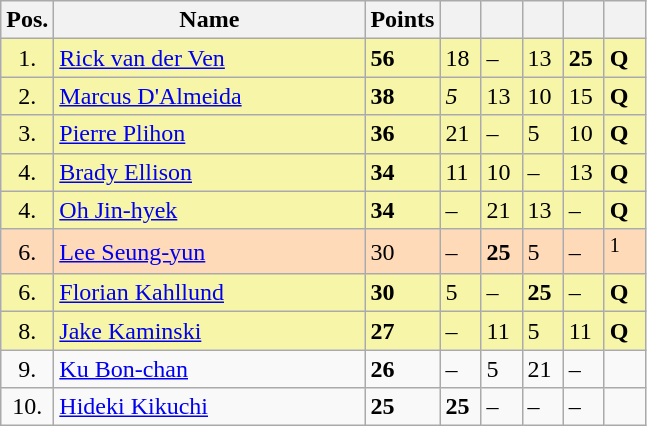<table class="wikitable">
<tr>
<th width=10px>Pos.</th>
<th width=200px>Name</th>
<th width=20px>Points</th>
<th width=20px></th>
<th width=20px></th>
<th width=20px></th>
<th width=20px></th>
<th width=20px></th>
</tr>
<tr style="background:#f7f6a8;">
<td align=center>1.</td>
<td> <a href='#'>Rick van der Ven</a></td>
<td><strong>56</strong></td>
<td>18</td>
<td>–</td>
<td>13</td>
<td><strong>25</strong></td>
<td><strong>Q</strong></td>
</tr>
<tr style="background:#f7f6a8;">
<td align=center>2.</td>
<td> <a href='#'>Marcus D'Almeida</a></td>
<td><strong>38</strong></td>
<td><em>5</em></td>
<td>13</td>
<td>10</td>
<td>15</td>
<td><strong>Q</strong></td>
</tr>
<tr style="background:#f7f6a8;">
<td align=center>3.</td>
<td> <a href='#'>Pierre Plihon</a></td>
<td><strong>36</strong></td>
<td>21</td>
<td>–</td>
<td>5</td>
<td>10</td>
<td><strong>Q</strong></td>
</tr>
<tr style="background:#f7f6a8;">
<td align=center>4.</td>
<td> <a href='#'>Brady Ellison</a></td>
<td><strong>34</strong></td>
<td>11</td>
<td>10</td>
<td>–</td>
<td>13</td>
<td><strong>Q</strong></td>
</tr>
<tr style="background:#f7f6a8;">
<td align=center>4.</td>
<td> <a href='#'>Oh Jin-hyek</a></td>
<td><strong>34</strong></td>
<td>–</td>
<td>21</td>
<td>13</td>
<td>–</td>
<td><strong>Q</strong></td>
</tr>
<tr style="background:#ffdab9;">
<td align=center>6.</td>
<td> <a href='#'>Lee Seung-yun</a></td>
<td>30</td>
<td>–</td>
<td><strong>25</strong></td>
<td>5</td>
<td>–</td>
<td><sup>1</sup></td>
</tr>
<tr style="background:#f7f6a8;">
<td align=center>6.</td>
<td> <a href='#'>Florian Kahllund</a></td>
<td><strong>30</strong></td>
<td>5</td>
<td>–</td>
<td><strong>25</strong></td>
<td>–</td>
<td><strong>Q</strong></td>
</tr>
<tr style="background:#f7f6a8;">
<td align=center>8.</td>
<td> <a href='#'>Jake Kaminski</a></td>
<td><strong>27</strong></td>
<td>–</td>
<td>11</td>
<td>5</td>
<td>11</td>
<td><strong>Q</strong></td>
</tr>
<tr>
<td align=center>9.</td>
<td> <a href='#'>Ku Bon-chan</a></td>
<td><strong>26</strong></td>
<td>–</td>
<td>5</td>
<td>21</td>
<td>–</td>
<td></td>
</tr>
<tr>
<td align=center>10.</td>
<td> <a href='#'>Hideki Kikuchi</a></td>
<td><strong>25</strong></td>
<td><strong>25</strong></td>
<td>–</td>
<td>–</td>
<td>–</td>
<td></td>
</tr>
</table>
